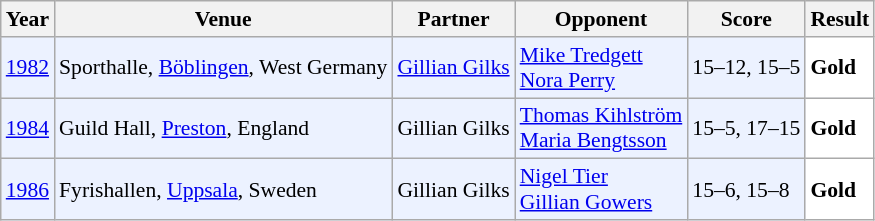<table class="sortable wikitable" style="font-size: 90%;">
<tr>
<th>Year</th>
<th>Venue</th>
<th>Partner</th>
<th>Opponent</th>
<th>Score</th>
<th>Result</th>
</tr>
<tr style="background:#ECF2FF">
<td align="center"><a href='#'>1982</a></td>
<td align="left">Sporthalle, <a href='#'>Böblingen</a>, West Germany</td>
<td align="left"> <a href='#'>Gillian Gilks</a></td>
<td align="left"> <a href='#'>Mike Tredgett</a><br> <a href='#'>Nora Perry</a></td>
<td align="left">15–12, 15–5</td>
<td style="text-align:left; background:white"> <strong>Gold</strong></td>
</tr>
<tr style="background:#ECF2FF">
<td align="center"><a href='#'>1984</a></td>
<td align="left">Guild Hall, <a href='#'>Preston</a>, England</td>
<td align="left"> Gillian Gilks</td>
<td align="left"> <a href='#'>Thomas Kihlström</a><br> <a href='#'>Maria Bengtsson</a></td>
<td align="left">15–5, 17–15</td>
<td style="text-align:left; background:white"> <strong>Gold</strong></td>
</tr>
<tr style="background:#ECF2FF">
<td align="center"><a href='#'>1986</a></td>
<td align="left">Fyrishallen, <a href='#'>Uppsala</a>, Sweden</td>
<td align="left"> Gillian Gilks</td>
<td align="left"> <a href='#'>Nigel Tier</a><br> <a href='#'>Gillian Gowers</a></td>
<td align="left">15–6, 15–8</td>
<td style="text-align:left; background:white"> <strong>Gold</strong></td>
</tr>
</table>
